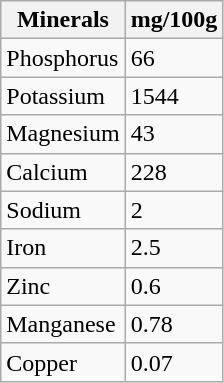<table class="wikitable">
<tr>
<th>Minerals</th>
<th>mg/100g</th>
</tr>
<tr>
<td>Phosphorus</td>
<td>66</td>
</tr>
<tr>
<td>Potassium</td>
<td>1544</td>
</tr>
<tr>
<td>Magnesium</td>
<td>43</td>
</tr>
<tr>
<td>Calcium</td>
<td>228</td>
</tr>
<tr>
<td>Sodium</td>
<td>2</td>
</tr>
<tr>
<td>Iron</td>
<td>2.5</td>
</tr>
<tr>
<td>Zinc</td>
<td>0.6</td>
</tr>
<tr>
<td>Manganese</td>
<td>0.78</td>
</tr>
<tr>
<td>Copper</td>
<td>0.07</td>
</tr>
</table>
